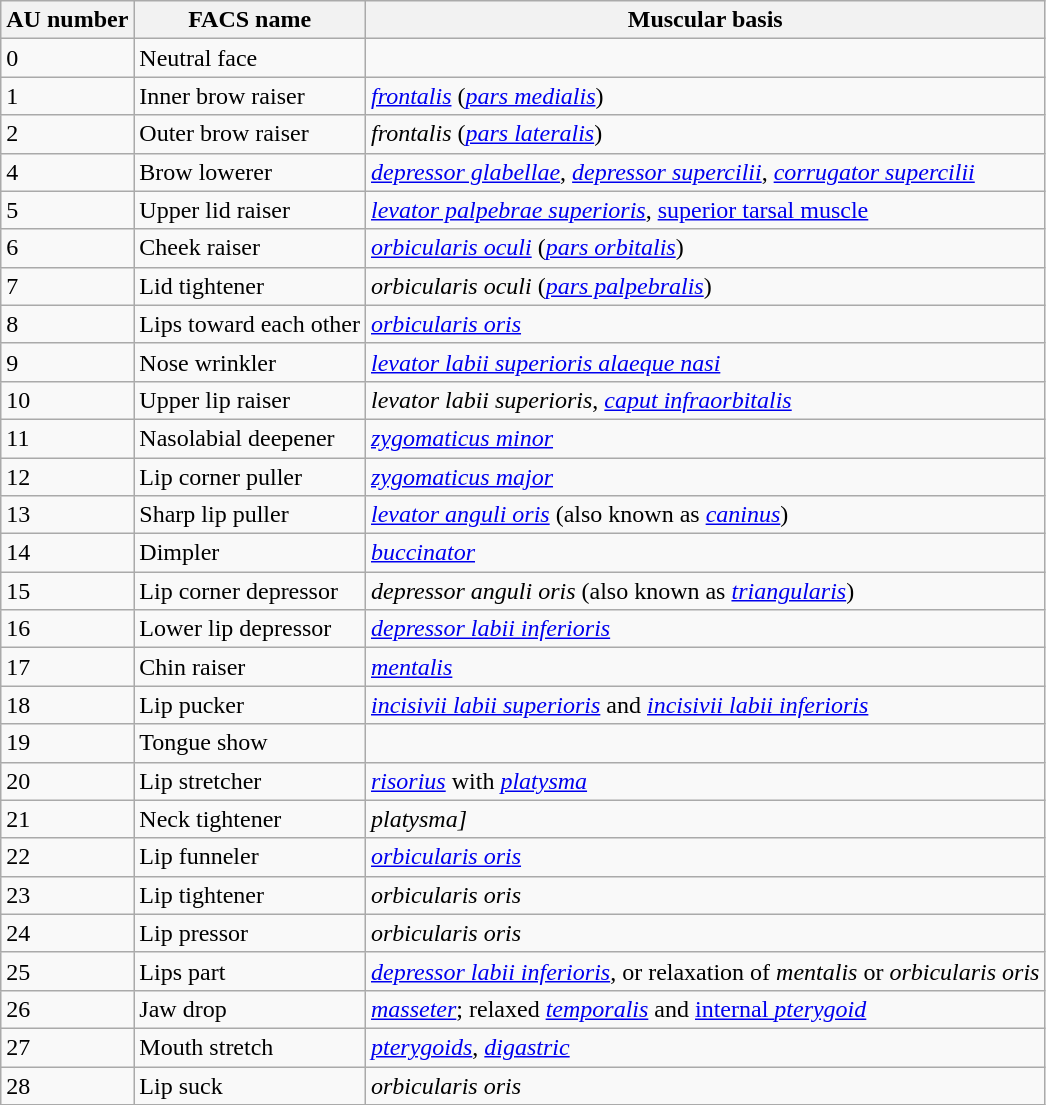<table class="wikitable sortable">
<tr>
<th>AU number</th>
<th>FACS name</th>
<th>Muscular basis</th>
</tr>
<tr>
<td>0</td>
<td>Neutral face</td>
<td></td>
</tr>
<tr>
<td>1</td>
<td>Inner brow raiser</td>
<td><em><a href='#'>frontalis</a></em> (<em><a href='#'>pars medialis</a></em>)</td>
</tr>
<tr>
<td>2</td>
<td>Outer brow raiser</td>
<td><em>frontalis</em> (<em><a href='#'>pars lateralis</a></em>)</td>
</tr>
<tr>
<td>4</td>
<td>Brow lowerer</td>
<td><em><a href='#'>depressor glabellae</a></em>, <em><a href='#'>depressor supercilii</a></em>, <em><a href='#'>corrugator supercilii</a></em></td>
</tr>
<tr>
<td>5</td>
<td>Upper lid raiser</td>
<td><em><a href='#'>levator palpebrae superioris</a></em>, <a href='#'>superior tarsal muscle</a></td>
</tr>
<tr>
<td>6</td>
<td>Cheek raiser</td>
<td><em><a href='#'>orbicularis oculi</a></em> (<em><a href='#'>pars orbitalis</a></em>)</td>
</tr>
<tr>
<td>7</td>
<td>Lid tightener</td>
<td><em>orbicularis oculi</em> (<em><a href='#'>pars palpebralis</a></em>)</td>
</tr>
<tr>
<td>8</td>
<td>Lips toward each other</td>
<td><em><a href='#'>orbicularis oris</a></em></td>
</tr>
<tr>
<td>9</td>
<td>Nose wrinkler</td>
<td><em><a href='#'>levator labii superioris alaeque nasi</a></em></td>
</tr>
<tr>
<td>10</td>
<td>Upper lip raiser</td>
<td><em>levator labii superioris</em>, <em><a href='#'>caput infraorbitalis</a></em></td>
</tr>
<tr>
<td>11</td>
<td>Nasolabial deepener</td>
<td><em><a href='#'>zygomaticus minor</a></em></td>
</tr>
<tr>
<td>12</td>
<td>Lip corner puller</td>
<td><em><a href='#'>zygomaticus major</a></em></td>
</tr>
<tr>
<td>13</td>
<td>Sharp lip puller</td>
<td><em><a href='#'>levator anguli oris</a></em> (also known as <em><a href='#'>caninus</a></em>)</td>
</tr>
<tr>
<td>14</td>
<td>Dimpler</td>
<td><em><a href='#'>buccinator</a></em></td>
</tr>
<tr>
<td>15</td>
<td>Lip corner depressor</td>
<td><em>depressor anguli oris</em> (also known as <em><a href='#'>triangularis</a></em>)</td>
</tr>
<tr>
<td>16</td>
<td>Lower lip depressor</td>
<td><em><a href='#'>depressor labii inferioris</a></em></td>
</tr>
<tr>
<td>17</td>
<td>Chin raiser</td>
<td><em><a href='#'>mentalis</a></em></td>
</tr>
<tr>
<td>18</td>
<td>Lip pucker</td>
<td><em><a href='#'>incisivii labii superioris</a></em> and <em><a href='#'>incisivii labii inferioris</a></em></td>
</tr>
<tr>
<td>19</td>
<td>Tongue show</td>
<td></td>
</tr>
<tr>
<td>20</td>
<td>Lip stretcher</td>
<td><em><a href='#'>risorius</a></em> with <em><a href='#'>platysma</a></em></td>
</tr>
<tr>
<td>21</td>
<td>Neck tightener</td>
<td><em>platysma]</em></td>
</tr>
<tr>
<td>22</td>
<td>Lip funneler</td>
<td><em><a href='#'>orbicularis oris</a></em></td>
</tr>
<tr>
<td>23</td>
<td>Lip tightener</td>
<td><em>orbicularis oris</em></td>
</tr>
<tr>
<td>24</td>
<td>Lip pressor</td>
<td><em>orbicularis oris</em></td>
</tr>
<tr>
<td>25</td>
<td>Lips part</td>
<td><em><a href='#'>depressor labii inferioris</a></em>, or relaxation of <em>mentalis</em> or <em>orbicularis oris</em></td>
</tr>
<tr>
<td>26</td>
<td>Jaw drop</td>
<td><em><a href='#'>masseter</a></em>; relaxed <em><a href='#'>temporalis</a></em> and <a href='#'>internal <em>pterygoid</em></a></td>
</tr>
<tr>
<td>27</td>
<td>Mouth stretch</td>
<td><em><a href='#'>pterygoids</a></em>, <em><a href='#'>digastric</a></em></td>
</tr>
<tr>
<td>28</td>
<td>Lip suck</td>
<td><em>orbicularis oris</em></td>
</tr>
</table>
